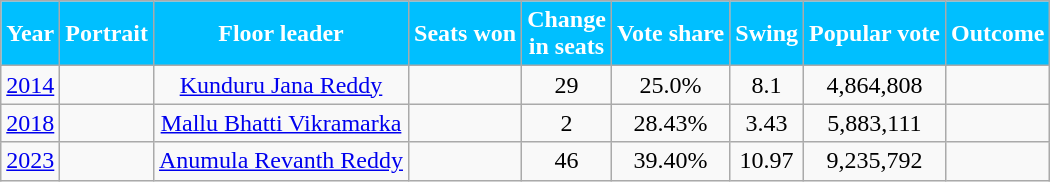<table class="wikitable sortable" style="text-align:center;">
<tr>
<th Style="background-color:#00BFFF; color:white">Year</th>
<th Style="background-color:#00BFFF; color:white">Portrait</th>
<th Style="background-color:#00BFFF; color:white">Floor leader</th>
<th Style="background-color:#00BFFF; color:white">Seats won</th>
<th Style="background-color:#00BFFF; color:white">Change<br>in seats</th>
<th Style="background-color:#00BFFF; color:white">Vote share</th>
<th Style="background-color:#00BFFF; color:white">Swing</th>
<th Style="background-color:#00BFFF; color:white">Popular vote</th>
<th Style="background-color:#00BFFF; color:white">Outcome</th>
</tr>
<tr>
<td><a href='#'>2014</a></td>
<td></td>
<td rowspan="1"><a href='#'>Kunduru Jana Reddy</a></td>
<td></td>
<td> 29</td>
<td>25.0%</td>
<td> 8.1</td>
<td>4,864,808</td>
<td></td>
</tr>
<tr>
<td><a href='#'>2018</a></td>
<td></td>
<td rowspan="1"><a href='#'>Mallu Bhatti Vikramarka</a></td>
<td></td>
<td> 2</td>
<td>28.43%</td>
<td> 3.43</td>
<td>5,883,111</td>
<td></td>
</tr>
<tr>
<td><a href='#'>2023</a></td>
<td></td>
<td rowspan="1"><a href='#'>Anumula Revanth Reddy</a></td>
<td></td>
<td> 46</td>
<td>39.40%</td>
<td> 10.97</td>
<td>9,235,792</td>
<td></td>
</tr>
</table>
